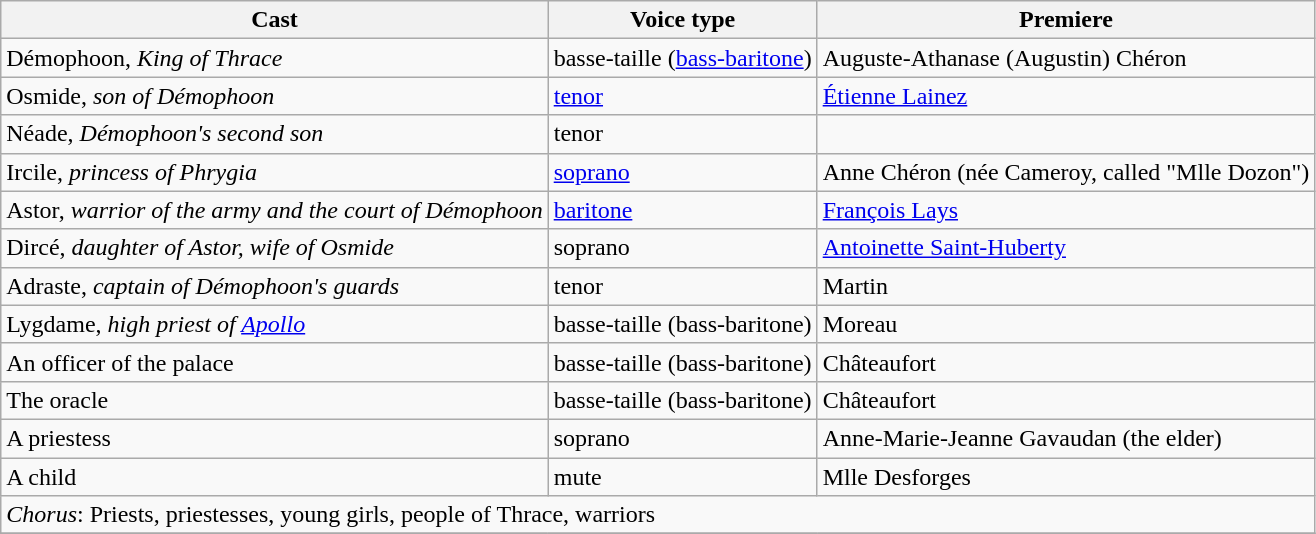<table class="wikitable">
<tr>
<th>Cast</th>
<th>Voice type</th>
<th>Premiere<br></th>
</tr>
<tr>
<td>Démophoon, <em>King of Thrace</em></td>
<td>basse-taille (<a href='#'>bass-baritone</a>)</td>
<td>Auguste-Athanase (Augustin) Chéron</td>
</tr>
<tr>
<td>Osmide, <em>son of Démophoon</em></td>
<td><a href='#'>tenor</a></td>
<td><a href='#'>Étienne Lainez</a></td>
</tr>
<tr>
<td>Néade, <em>Démophoon's second son</em></td>
<td>tenor</td>
<td></td>
</tr>
<tr>
<td>Ircile, <em>princess of Phrygia</em></td>
<td><a href='#'>soprano</a></td>
<td>Anne Chéron (née Cameroy, called "Mlle Dozon")</td>
</tr>
<tr>
<td>Astor, <em>warrior of the army and the court of Démophoon</em></td>
<td><a href='#'>baritone</a></td>
<td><a href='#'>François Lays</a></td>
</tr>
<tr>
<td>Dircé, <em>daughter of Astor, wife of Osmide</em></td>
<td>soprano</td>
<td><a href='#'>Antoinette Saint-Huberty</a></td>
</tr>
<tr>
<td>Adraste, <em>captain of Démophoon's guards</em></td>
<td>tenor</td>
<td>Martin</td>
</tr>
<tr>
<td>Lygdame, <em>high priest of <a href='#'>Apollo</a></em></td>
<td>basse-taille (bass-baritone)</td>
<td>Moreau</td>
</tr>
<tr>
<td>An officer of the palace</td>
<td>basse-taille (bass-baritone)</td>
<td>Châteaufort</td>
</tr>
<tr>
<td>The oracle</td>
<td>basse-taille (bass-baritone)</td>
<td>Châteaufort</td>
</tr>
<tr>
<td>A priestess</td>
<td>soprano</td>
<td>Anne-Marie-Jeanne Gavaudan  (the elder)</td>
</tr>
<tr>
<td>A child</td>
<td>mute</td>
<td>Mlle Desforges</td>
</tr>
<tr>
<td colspan="3"><em>Chorus</em>: Priests, priestesses, young girls, people of Thrace, warriors</td>
</tr>
<tr>
</tr>
</table>
